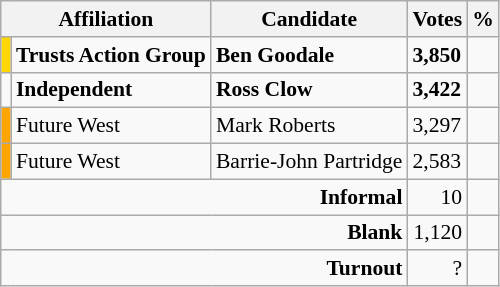<table class="wikitable col4right col5right" style="font-size:90%">
<tr>
<th colspan="2">Affiliation</th>
<th>Candidate</th>
<th>Votes</th>
<th>%</th>
</tr>
<tr>
<td style="background:gold"></td>
<td><strong>Trusts Action Group</strong></td>
<td><strong>Ben Goodale</strong></td>
<td><strong>3,850</strong></td>
<td></td>
</tr>
<tr>
<td></td>
<td><strong>Independent</strong></td>
<td><strong>Ross Clow</strong></td>
<td><strong>3,422</strong></td>
<td></td>
</tr>
<tr>
<td style="background:#ffa500"></td>
<td>Future West</td>
<td>Mark Roberts</td>
<td>3,297</td>
<td></td>
</tr>
<tr>
<td style="background:#ffa500"></td>
<td>Future West</td>
<td>Barrie-John Partridge</td>
<td>2,583</td>
<td></td>
</tr>
<tr>
<td colspan="3" style="text-align:right"><strong>Informal</strong></td>
<td style="text-align:right">10</td>
<td style="text-align:right"></td>
</tr>
<tr>
<td colspan="3" style="text-align:right"><strong>Blank</strong></td>
<td style="text-align:right">1,120</td>
<td style="text-align:right"></td>
</tr>
<tr>
<td colspan="3" style="text-align:right"><strong>Turnout</strong></td>
<td style="text-align:right">?</td>
<td></td>
</tr>
</table>
